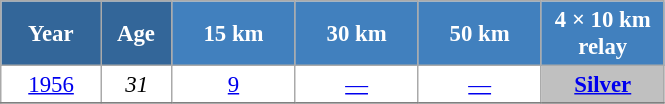<table class="wikitable" style="font-size:95%; text-align:center; border:grey solid 1px; border-collapse:collapse; background:#ffffff;">
<tr>
<th style="background-color:#369; color:white; width:60px;"> Year </th>
<th style="background-color:#369; color:white; width:40px;"> Age </th>
<th style="background-color:#4180be; color:white; width:75px;"> 15 km </th>
<th style="background-color:#4180be; color:white; width:75px;"> 30 km </th>
<th style="background-color:#4180be; color:white; width:75px;"> 50 km </th>
<th style="background-color:#4180be; color:white; width:75px;"> 4 × 10 km <br> relay </th>
</tr>
<tr>
<td><a href='#'>1956</a></td>
<td><em>31</em></td>
<td><a href='#'>9</a></td>
<td><a href='#'>—</a></td>
<td><a href='#'>—</a></td>
<td style="background:silver;"><a href='#'><strong>Silver</strong></a></td>
</tr>
<tr>
</tr>
</table>
